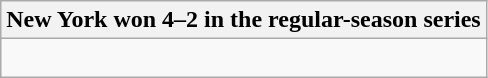<table class="wikitable collapsible collapsed">
<tr>
<th>New York won 4–2 in the regular-season series</th>
</tr>
<tr>
<td><br>




</td>
</tr>
</table>
